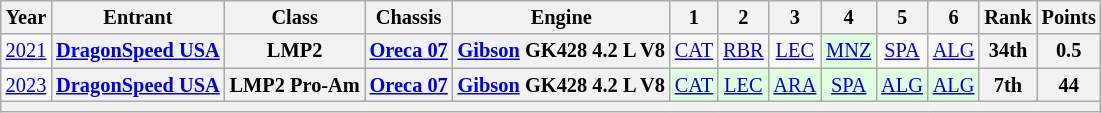<table class="wikitable" style="text-align:center; font-size:85%">
<tr>
<th>Year</th>
<th>Entrant</th>
<th>Class</th>
<th>Chassis</th>
<th>Engine</th>
<th>1</th>
<th>2</th>
<th>3</th>
<th>4</th>
<th>5</th>
<th>6</th>
<th>Rank</th>
<th>Points</th>
</tr>
<tr>
<td><a href='#'>2021</a></td>
<th nowrap><a href='#'>DragonSpeed USA</a></th>
<th>LMP2</th>
<th nowrap><a href='#'>Oreca 07</a></th>
<th nowrap><a href='#'>Gibson</a> GK428 4.2 L V8</th>
<td><a href='#'>CAT</a></td>
<td><a href='#'>RBR</a></td>
<td><a href='#'>LEC</a></td>
<td style="background:#DFFFDF;"><a href='#'>MNZ</a><br></td>
<td><a href='#'>SPA</a></td>
<td><a href='#'>ALG</a></td>
<th>34th</th>
<th>0.5</th>
</tr>
<tr>
<td><a href='#'>2023</a></td>
<th nowrap><a href='#'>DragonSpeed USA</a></th>
<th nowrap>LMP2 Pro-Am</th>
<th nowrap><a href='#'>Oreca 07</a></th>
<th nowrap><a href='#'>Gibson</a> GK428 4.2 L V8</th>
<td style="background:#DFFFDF;"><a href='#'>CAT</a><br></td>
<td style="background:#DFFFDF;"><a href='#'>LEC</a><br></td>
<td style="background:#DFFFDF;"><a href='#'>ARA</a><br></td>
<td style="background:#DFFFDF;"><a href='#'>SPA</a><br></td>
<td style="background:#DFFFDF;"><a href='#'>ALG</a><br></td>
<td style="background:#DFFFDF;"><a href='#'>ALG</a><br></td>
<th>7th</th>
<th>44</th>
</tr>
<tr>
<th colspan="13"></th>
</tr>
</table>
